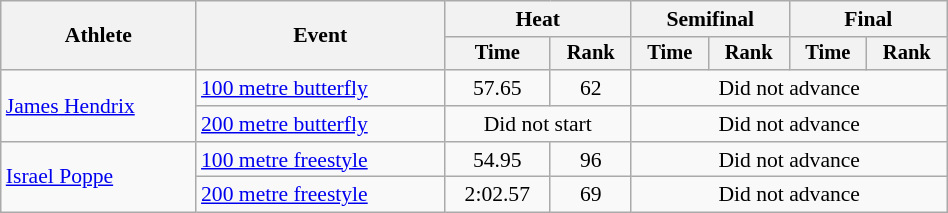<table class="wikitable" style="text-align:center; font-size:90%; width:50%;">
<tr>
<th rowspan="2">Athlete</th>
<th rowspan="2">Event</th>
<th colspan="2">Heat</th>
<th colspan="2">Semifinal</th>
<th colspan="2">Final</th>
</tr>
<tr style="font-size:95%">
<th>Time</th>
<th>Rank</th>
<th>Time</th>
<th>Rank</th>
<th>Time</th>
<th>Rank</th>
</tr>
<tr>
<td align=left rowspan=2><a href='#'>James Hendrix</a></td>
<td align=left><a href='#'>100 metre butterfly</a></td>
<td>57.65</td>
<td>62</td>
<td colspan=4>Did not advance</td>
</tr>
<tr>
<td align=left><a href='#'>200 metre butterfly</a></td>
<td colspan=2>Did not start</td>
<td colspan=4>Did not advance</td>
</tr>
<tr>
<td align=left rowspan=2><a href='#'>Israel Poppe</a></td>
<td align=left><a href='#'>100 metre freestyle</a></td>
<td>54.95</td>
<td>96</td>
<td colspan=4>Did not advance</td>
</tr>
<tr>
<td align=left><a href='#'>200 metre freestyle</a></td>
<td>2:02.57</td>
<td>69</td>
<td colspan="4">Did not advance</td>
</tr>
</table>
